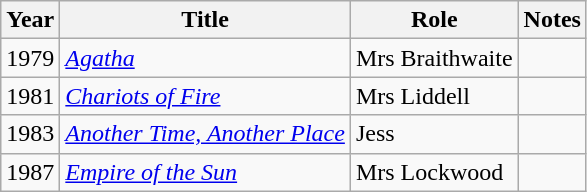<table class="wikitable">
<tr>
<th>Year</th>
<th>Title</th>
<th>Role</th>
<th>Notes</th>
</tr>
<tr>
<td>1979</td>
<td><em><a href='#'>Agatha</a></em></td>
<td>Mrs Braithwaite</td>
<td></td>
</tr>
<tr>
<td>1981</td>
<td><em><a href='#'>Chariots of Fire</a></em></td>
<td>Mrs Liddell</td>
<td></td>
</tr>
<tr>
<td>1983</td>
<td><em><a href='#'>Another Time, Another Place</a></em></td>
<td>Jess</td>
<td></td>
</tr>
<tr>
<td>1987</td>
<td><em><a href='#'>Empire of the Sun</a></em></td>
<td>Mrs Lockwood</td>
<td></td>
</tr>
</table>
